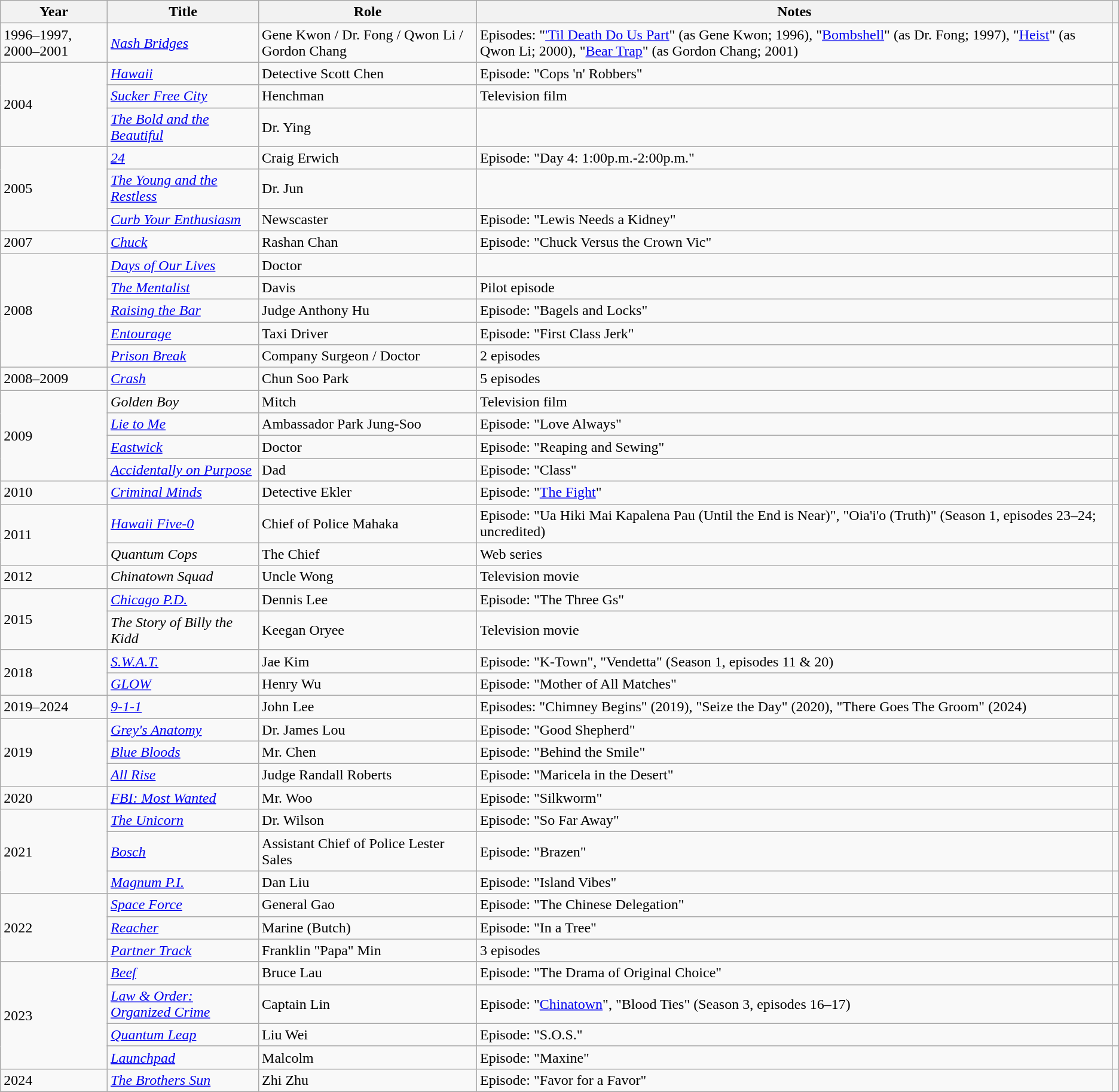<table class="wikitable sortable">
<tr>
<th scope="col">Year</th>
<th scope="col">Title</th>
<th scope="col" class="unsortable">Role</th>
<th scope="col" class="unsortable">Notes</th>
<th scope="col" class="unsortable"></th>
</tr>
<tr>
<td>1996–1997, 2000–2001</td>
<td><em><a href='#'>Nash Bridges</a></em></td>
<td>Gene Kwon / Dr. Fong / Qwon Li / Gordon Chang</td>
<td>Episodes: "<a href='#'>'Til Death Do Us Part</a>" (as Gene Kwon; 1996), "<a href='#'>Bombshell</a>" (as Dr. Fong; 1997), "<a href='#'>Heist</a>" (as Qwon Li; 2000), "<a href='#'>Bear Trap</a>" (as Gordon Chang; 2001)</td>
<td></td>
</tr>
<tr>
<td rowspan="3">2004</td>
<td><em><a href='#'>Hawaii</a></em></td>
<td>Detective Scott Chen</td>
<td>Episode: "Cops 'n' Robbers"</td>
<td></td>
</tr>
<tr>
<td><em><a href='#'>Sucker Free City</a></em></td>
<td>Henchman</td>
<td>Television film</td>
<td></td>
</tr>
<tr>
<td><em><a href='#'>The Bold and the Beautiful</a></em></td>
<td>Dr. Ying</td>
<td></td>
<td></td>
</tr>
<tr>
<td rowspan="3">2005</td>
<td><em><a href='#'>24</a></em></td>
<td>Craig Erwich</td>
<td>Episode: "Day 4: 1:00p.m.-2:00p.m."</td>
<td></td>
</tr>
<tr>
<td><em><a href='#'>The Young and the Restless</a></em></td>
<td>Dr. Jun</td>
<td></td>
<td></td>
</tr>
<tr>
<td><em><a href='#'>Curb Your Enthusiasm</a></em></td>
<td>Newscaster</td>
<td>Episode: "Lewis Needs a Kidney"</td>
<td></td>
</tr>
<tr>
<td>2007</td>
<td><em><a href='#'>Chuck</a></em></td>
<td>Rashan Chan</td>
<td>Episode: "Chuck Versus the Crown Vic"</td>
<td></td>
</tr>
<tr>
<td rowspan="5">2008</td>
<td><em><a href='#'>Days of Our Lives</a></em></td>
<td>Doctor</td>
<td></td>
<td></td>
</tr>
<tr>
<td><em><a href='#'>The Mentalist</a></em></td>
<td>Davis</td>
<td>Pilot episode</td>
<td></td>
</tr>
<tr>
<td><em><a href='#'>Raising the Bar</a></em></td>
<td>Judge Anthony Hu</td>
<td>Episode: "Bagels and Locks"</td>
<td></td>
</tr>
<tr>
<td><em><a href='#'>Entourage</a></em></td>
<td>Taxi Driver</td>
<td>Episode: "First Class Jerk"</td>
<td></td>
</tr>
<tr>
<td><em><a href='#'>Prison Break</a></em></td>
<td>Company Surgeon / Doctor</td>
<td>2 episodes</td>
<td></td>
</tr>
<tr>
<td>2008–2009</td>
<td><em><a href='#'>Crash</a></em></td>
<td>Chun Soo Park</td>
<td>5 episodes</td>
<td></td>
</tr>
<tr>
<td rowspan="4">2009</td>
<td><em>Golden Boy</em></td>
<td>Mitch</td>
<td>Television film</td>
<td></td>
</tr>
<tr>
<td><em><a href='#'>Lie to Me</a></em></td>
<td>Ambassador Park Jung-Soo</td>
<td>Episode: "Love Always"</td>
<td></td>
</tr>
<tr>
<td><em><a href='#'>Eastwick</a></em></td>
<td>Doctor</td>
<td>Episode: "Reaping and Sewing"</td>
<td></td>
</tr>
<tr>
<td><em><a href='#'>Accidentally on Purpose</a></em></td>
<td>Dad</td>
<td>Episode: "Class"</td>
<td></td>
</tr>
<tr>
<td>2010</td>
<td><em><a href='#'>Criminal Minds</a></em></td>
<td>Detective Ekler</td>
<td>Episode: "<a href='#'>The Fight</a>"</td>
<td></td>
</tr>
<tr>
<td rowspan="2">2011</td>
<td><em><a href='#'>Hawaii Five-0</a></em></td>
<td>Chief of Police Mahaka</td>
<td>Episode: "Ua Hiki Mai Kapalena Pau (Until the End is Near)", "Oia'i'o (Truth)" (Season 1, episodes 23–24; uncredited)</td>
<td></td>
</tr>
<tr>
<td><em>Quantum Cops</em></td>
<td>The Chief</td>
<td>Web series</td>
<td></td>
</tr>
<tr>
<td>2012</td>
<td><em>Chinatown Squad</em></td>
<td>Uncle Wong</td>
<td>Television movie</td>
<td></td>
</tr>
<tr>
<td rowspan="2">2015</td>
<td><em><a href='#'>Chicago P.D.</a></em></td>
<td>Dennis Lee</td>
<td>Episode: "The Three Gs"</td>
<td></td>
</tr>
<tr>
<td><em>The Story of Billy the Kidd</em></td>
<td>Keegan Oryee</td>
<td>Television movie</td>
<td></td>
</tr>
<tr>
<td rowspan="2">2018</td>
<td><em><a href='#'>S.W.A.T.</a></em></td>
<td>Jae Kim</td>
<td>Episode: "K-Town", "Vendetta" (Season 1, episodes 11 & 20)</td>
<td></td>
</tr>
<tr>
<td><em><a href='#'>GLOW</a></em></td>
<td>Henry Wu</td>
<td>Episode: "Mother of All Matches"</td>
<td></td>
</tr>
<tr>
<td>2019–2024</td>
<td><em><a href='#'>9-1-1</a></em></td>
<td>John Lee</td>
<td>Episodes: "Chimney Begins" (2019), "Seize the Day" (2020), "There Goes The Groom" (2024)</td>
<td></td>
</tr>
<tr>
<td rowspan="3">2019</td>
<td><em><a href='#'>Grey's Anatomy</a></em></td>
<td>Dr. James Lou</td>
<td>Episode: "Good Shepherd"</td>
<td></td>
</tr>
<tr>
<td><em><a href='#'>Blue Bloods</a></em></td>
<td>Mr. Chen</td>
<td>Episode: "Behind the Smile"</td>
<td></td>
</tr>
<tr>
<td><em><a href='#'>All Rise</a></em></td>
<td>Judge Randall Roberts</td>
<td>Episode: "Maricela in the Desert"</td>
<td></td>
</tr>
<tr>
<td>2020</td>
<td><em><a href='#'>FBI: Most Wanted</a></em></td>
<td>Mr. Woo</td>
<td>Episode: "Silkworm"</td>
<td></td>
</tr>
<tr>
<td rowspan="3">2021</td>
<td><em><a href='#'>The Unicorn</a></em></td>
<td>Dr. Wilson</td>
<td>Episode: "So Far Away"</td>
<td></td>
</tr>
<tr>
<td><em><a href='#'>Bosch</a></em></td>
<td>Assistant Chief of Police Lester Sales</td>
<td>Episode: "Brazen"</td>
<td></td>
</tr>
<tr>
<td><a href='#'><em>Magnum P.I.</em></a></td>
<td>Dan Liu</td>
<td>Episode: "Island Vibes"</td>
<td></td>
</tr>
<tr>
<td rowspan="3">2022</td>
<td><a href='#'><em>Space Force</em></a></td>
<td>General Gao</td>
<td>Episode: "The Chinese Delegation"</td>
<td></td>
</tr>
<tr>
<td><a href='#'><em>Reacher</em></a></td>
<td>Marine (Butch)</td>
<td>Episode: "In a Tree"</td>
<td></td>
</tr>
<tr>
<td><em><a href='#'>Partner Track</a></em></td>
<td>Franklin "Papa" Min</td>
<td>3 episodes</td>
<td></td>
</tr>
<tr>
<td rowspan="4">2023</td>
<td><em><a href='#'>Beef</a></em></td>
<td>Bruce Lau</td>
<td>Episode: "The Drama of Original Choice"</td>
<td></td>
</tr>
<tr>
<td><em><a href='#'>Law & Order: Organized Crime</a></em></td>
<td>Captain Lin</td>
<td>Episode: "<a href='#'>Chinatown</a>", "Blood Ties" (Season 3, episodes 16–17)</td>
<td></td>
</tr>
<tr>
<td><a href='#'><em>Quantum Leap</em></a></td>
<td>Liu Wei</td>
<td>Episode: "S.O.S."</td>
<td></td>
</tr>
<tr>
<td><em><a href='#'>Launchpad</a></em></td>
<td>Malcolm</td>
<td>Episode: "Maxine"</td>
<td></td>
</tr>
<tr>
<td>2024</td>
<td><em><a href='#'>The Brothers Sun</a></em></td>
<td>Zhi Zhu</td>
<td>Episode: "Favor for a Favor"</td>
<td></td>
</tr>
</table>
